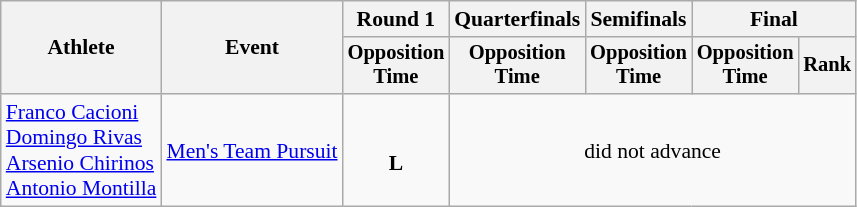<table class="wikitable" border="1" style="font-size:90%">
<tr>
<th rowspan="2">Athlete</th>
<th rowspan="2">Event</th>
<th>Round 1</th>
<th>Quarterfinals</th>
<th>Semifinals</th>
<th colspan=2>Final</th>
</tr>
<tr style="font-size:95%">
<th>Opposition<br>Time</th>
<th>Opposition<br>Time</th>
<th>Opposition<br>Time</th>
<th>Opposition<br>Time</th>
<th>Rank</th>
</tr>
<tr align=center>
<td align=left><a href='#'>Franco Cacioni</a><br><a href='#'>Domingo Rivas</a><br><a href='#'>Arsenio Chirinos</a><br><a href='#'>Antonio Montilla</a></td>
<td align=left><a href='#'>Men's Team Pursuit</a></td>
<td><br><strong>L</strong></td>
<td colspan=4>did not advance</td>
</tr>
</table>
